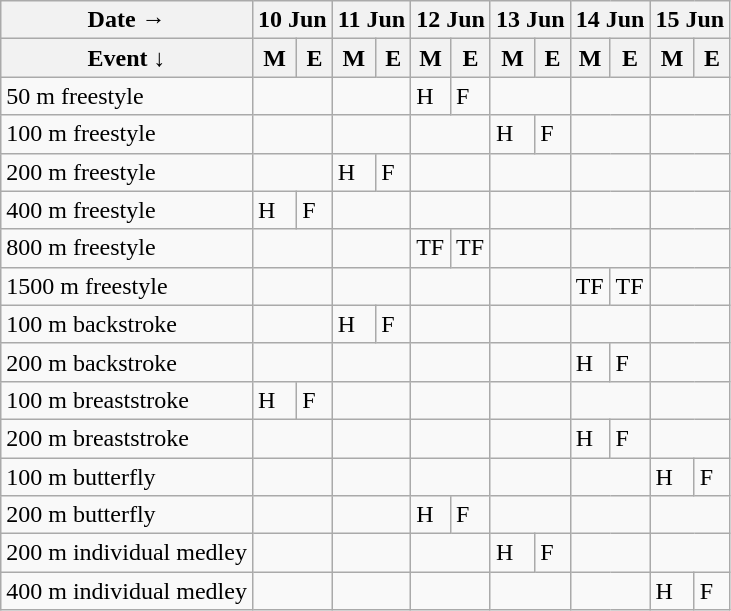<table class="wikitable swimming-schedule" style="flex:auto 0 1">
<tr>
<th>Date →</th>
<th colspan=2>10 Jun</th>
<th colspan="2">11 Jun</th>
<th colspan="2">12 Jun</th>
<th colspan="2">13 Jun</th>
<th colspan="2">14 Jun</th>
<th colspan="2">15 Jun</th>
</tr>
<tr>
<th>Event ↓</th>
<th>M</th>
<th>E</th>
<th>M</th>
<th>E</th>
<th>M</th>
<th>E</th>
<th>M</th>
<th>E</th>
<th>M</th>
<th>E</th>
<th>M</th>
<th>E</th>
</tr>
<tr>
<td class=event>50 m freestyle</td>
<td colspan=2></td>
<td colspan=2></td>
<td class=heats>H</td>
<td class=final>F</td>
<td colspan=2></td>
<td colspan=2></td>
<td colspan=2></td>
</tr>
<tr>
<td class=event>100 m freestyle</td>
<td colspan=2></td>
<td colspan=2></td>
<td colspan=2></td>
<td class=heats>H</td>
<td class=final>F</td>
<td colspan=2></td>
<td colspan=2></td>
</tr>
<tr>
<td class=event>200 m freestyle</td>
<td colspan=2></td>
<td class=heats>H</td>
<td class=final>F</td>
<td colspan=2></td>
<td colspan=2></td>
<td colspan=2></td>
<td colspan=2></td>
</tr>
<tr>
<td class=event>400 m freestyle</td>
<td class=heats>H</td>
<td class=final>F</td>
<td colspan=2></td>
<td colspan=2></td>
<td colspan=2></td>
<td colspan=2></td>
<td colspan=2></td>
</tr>
<tr>
<td class=event>800 m freestyle</td>
<td colspan=2></td>
<td colspan=2></td>
<td class=final>TF</td>
<td class=final>TF</td>
<td colspan=2></td>
<td colspan=2></td>
<td colspan=2></td>
</tr>
<tr>
<td class=event>1500 m freestyle</td>
<td colspan=2></td>
<td colspan=2></td>
<td colspan=2></td>
<td colspan=2></td>
<td class=final>TF</td>
<td class=final>TF</td>
<td colspan=2></td>
</tr>
<tr>
<td class=event>100 m backstroke</td>
<td colspan=2></td>
<td class=heats>H</td>
<td class=final>F</td>
<td colspan=2></td>
<td colspan=2></td>
<td colspan=2></td>
<td colspan=2></td>
</tr>
<tr>
<td class=event>200 m backstroke</td>
<td colspan=2></td>
<td colspan=2></td>
<td colspan=2></td>
<td colspan=2></td>
<td class=heats>H</td>
<td class=final>F</td>
<td colspan=2></td>
</tr>
<tr>
<td class=event>100 m breaststroke</td>
<td class=heats>H</td>
<td class=final>F</td>
<td colspan=2></td>
<td colspan=2></td>
<td colspan=2></td>
<td colspan=2></td>
<td colspan=2></td>
</tr>
<tr>
<td class=event>200 m breaststroke</td>
<td colspan=2></td>
<td colspan=2></td>
<td colspan=2></td>
<td colspan=2></td>
<td class=heats>H</td>
<td class=final>F</td>
<td colspan=2></td>
</tr>
<tr>
<td class=event>100 m butterfly</td>
<td colspan=2></td>
<td colspan=2></td>
<td colspan=2></td>
<td colspan=2></td>
<td colspan=2></td>
<td class=heats>H</td>
<td class=final>F</td>
</tr>
<tr>
<td class=event>200 m butterfly</td>
<td colspan=2></td>
<td colspan=2></td>
<td class=heats>H</td>
<td class=final>F</td>
<td colspan=2></td>
<td colspan=2></td>
<td colspan=2></td>
</tr>
<tr>
<td class=event>200 m individual medley</td>
<td colspan=2></td>
<td colspan=2></td>
<td colspan=2></td>
<td class=heats>H</td>
<td class=final>F</td>
<td colspan=2></td>
<td colspan=2></td>
</tr>
<tr>
<td class=event>400 m individual medley</td>
<td colspan=2></td>
<td colspan=2></td>
<td colspan=2></td>
<td colspan=2></td>
<td colspan=2></td>
<td class=heats>H</td>
<td class=final>F</td>
</tr>
</table>
